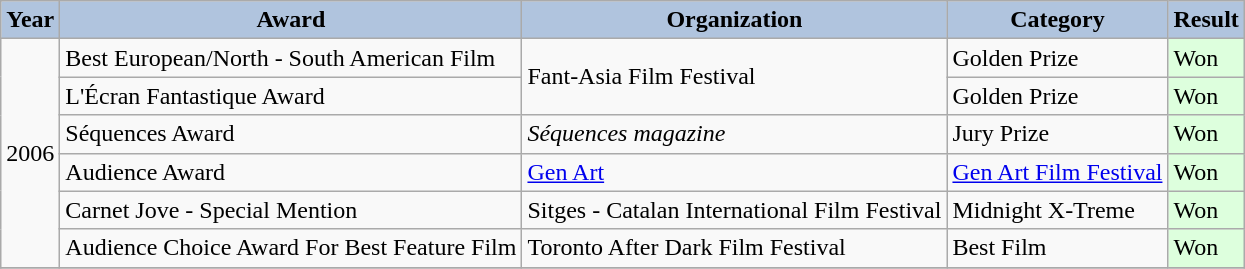<table class="wikitable">
<tr>
<th style="background:#B0C4DE;">Year</th>
<th style="background:#B0C4DE;">Award</th>
<th style="background:#B0C4DE;">Organization</th>
<th style="background:#B0C4DE;">Category</th>
<th style="background:#B0C4DE;">Result</th>
</tr>
<tr>
<td rowspan="6">2006</td>
<td>Best European/North - South American Film</td>
<td rowspan="2">Fant-Asia Film Festival</td>
<td>Golden Prize</td>
<td bgcolor="#ddffdd">Won</td>
</tr>
<tr>
<td>L'Écran Fantastique Award</td>
<td>Golden Prize</td>
<td bgcolor="#ddffdd">Won</td>
</tr>
<tr>
<td>Séquences Award</td>
<td><em>Séquences magazine</em></td>
<td>Jury Prize</td>
<td bgcolor="#ddffdd">Won</td>
</tr>
<tr>
<td>Audience Award</td>
<td><a href='#'>Gen Art</a></td>
<td><a href='#'>Gen Art Film Festival</a></td>
<td bgcolor="#ddffdd">Won</td>
</tr>
<tr>
<td>Carnet Jove - Special Mention</td>
<td>Sitges - Catalan International Film Festival</td>
<td>Midnight X-Treme</td>
<td bgcolor="#ddffdd">Won</td>
</tr>
<tr>
<td>Audience Choice Award For Best Feature Film</td>
<td>Toronto After Dark Film Festival</td>
<td>Best Film</td>
<td bgcolor="#ddffdd">Won</td>
</tr>
<tr>
</tr>
</table>
